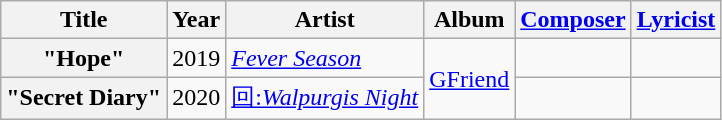<table class="wikitable plainrowheaders">
<tr>
<th scope="col">Title</th>
<th scope="col">Year</th>
<th scope="col">Artist</th>
<th scope="col">Album</th>
<th scope="col"><a href='#'>Composer</a></th>
<th scope="col"><a href='#'>Lyricist</a></th>
</tr>
<tr>
<th scope="row">"Hope"</th>
<td style="text-align:center">2019</td>
<td><em><a href='#'>Fever Season</a></em></td>
<td rowspan="2"><a href='#'>GFriend</a></td>
<td></td>
<td></td>
</tr>
<tr>
<th scope="row">"Secret Diary"</th>
<td style="text-align:center">2020</td>
<td><a href='#'>回:<em>Walpurgis Night</em></a></td>
<td></td>
<td></td>
</tr>
</table>
